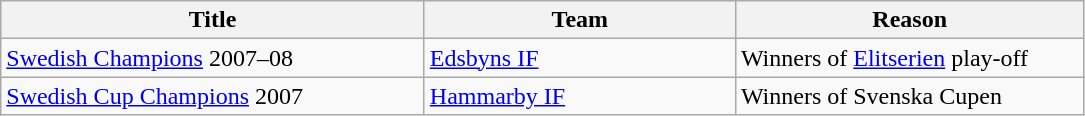<table class="wikitable" style="text-align: left;">
<tr>
<th style="width: 275px;">Title</th>
<th style="width: 200px;">Team</th>
<th style="width: 225px;">Reason</th>
</tr>
<tr>
<td><a href='#'>Swedish Champions</a> 2007–08</td>
<td><a href='#'>Edsbyns IF</a></td>
<td>Winners of <a href='#'>Elitserien</a> play-off</td>
</tr>
<tr>
<td><a href='#'>Swedish Cup Champions</a> 2007</td>
<td><a href='#'>Hammarby IF</a></td>
<td>Winners of Svenska Cupen</td>
</tr>
</table>
